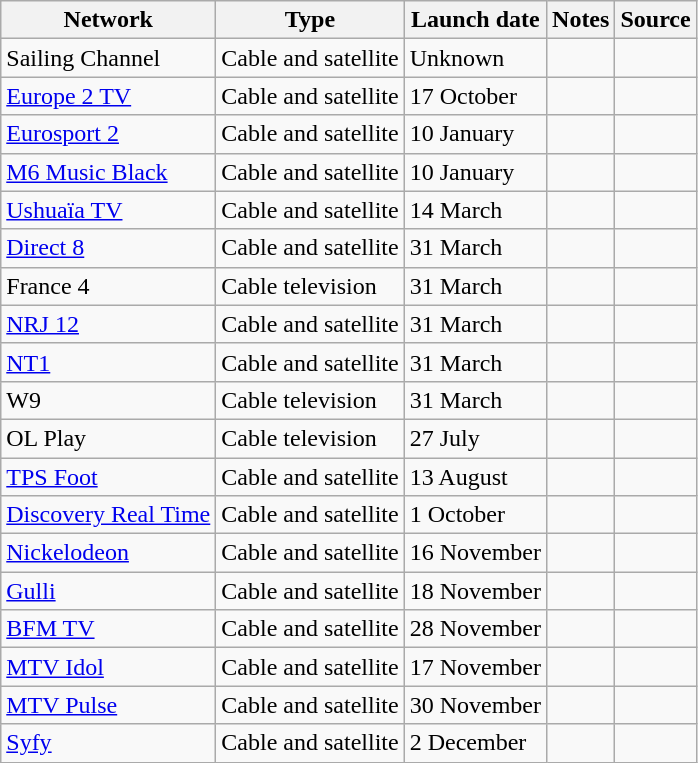<table class="wikitable sortable">
<tr>
<th>Network</th>
<th>Type</th>
<th>Launch date</th>
<th>Notes</th>
<th>Source</th>
</tr>
<tr>
<td>Sailing Channel</td>
<td>Cable and satellite</td>
<td>Unknown</td>
<td></td>
<td></td>
</tr>
<tr>
<td><a href='#'>Europe 2 TV</a></td>
<td>Cable and satellite</td>
<td>17 October</td>
<td></td>
<td></td>
</tr>
<tr>
<td><a href='#'>Eurosport 2</a></td>
<td>Cable and satellite</td>
<td>10 January</td>
<td></td>
<td></td>
</tr>
<tr>
<td><a href='#'>M6 Music Black</a></td>
<td>Cable and satellite</td>
<td>10 January</td>
<td></td>
<td></td>
</tr>
<tr>
<td><a href='#'>Ushuaïa TV</a></td>
<td>Cable and satellite</td>
<td>14 March</td>
<td></td>
<td></td>
</tr>
<tr>
<td><a href='#'>Direct 8</a></td>
<td>Cable and satellite</td>
<td>31 March</td>
<td></td>
<td></td>
</tr>
<tr>
<td>France 4</td>
<td>Cable television</td>
<td>31 March</td>
<td></td>
<td></td>
</tr>
<tr>
<td><a href='#'>NRJ 12</a></td>
<td>Cable and satellite</td>
<td>31 March</td>
<td></td>
<td></td>
</tr>
<tr>
<td><a href='#'>NT1</a></td>
<td>Cable and satellite</td>
<td>31 March</td>
<td></td>
<td></td>
</tr>
<tr>
<td>W9</td>
<td>Cable television</td>
<td>31 March</td>
<td></td>
<td></td>
</tr>
<tr>
<td>OL Play</td>
<td>Cable television</td>
<td>27 July</td>
<td></td>
<td></td>
</tr>
<tr>
<td><a href='#'>TPS Foot</a></td>
<td>Cable and satellite</td>
<td>13 August</td>
<td></td>
<td></td>
</tr>
<tr>
<td><a href='#'>Discovery Real Time</a></td>
<td>Cable and satellite</td>
<td>1 October</td>
<td></td>
<td></td>
</tr>
<tr>
<td><a href='#'>Nickelodeon</a></td>
<td>Cable and satellite</td>
<td>16 November</td>
<td></td>
<td></td>
</tr>
<tr>
<td><a href='#'>Gulli</a></td>
<td>Cable and satellite</td>
<td>18 November</td>
<td></td>
<td></td>
</tr>
<tr>
<td><a href='#'>BFM TV</a></td>
<td>Cable and satellite</td>
<td>28 November</td>
<td></td>
<td></td>
</tr>
<tr>
<td><a href='#'>MTV Idol</a></td>
<td>Cable and satellite</td>
<td>17 November</td>
<td></td>
<td></td>
</tr>
<tr>
<td><a href='#'>MTV Pulse</a></td>
<td>Cable and satellite</td>
<td>30 November</td>
<td></td>
<td></td>
</tr>
<tr>
<td><a href='#'>Syfy</a></td>
<td>Cable and satellite</td>
<td>2 December</td>
<td></td>
<td></td>
</tr>
</table>
